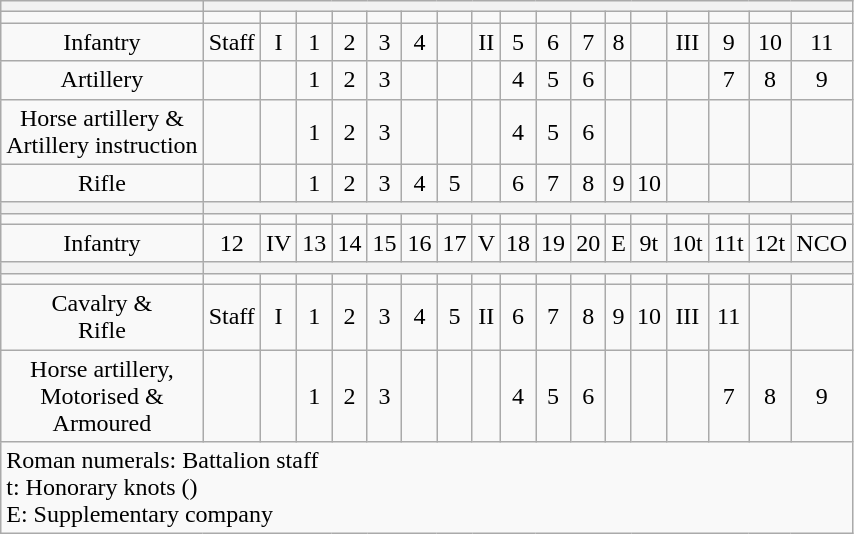<table class="wikitable" style="text-align:center;">
<tr>
<th></th>
<th colspan=17></th>
</tr>
<tr>
<td></td>
<td></td>
<td></td>
<td></td>
<td></td>
<td></td>
<td></td>
<td></td>
<td></td>
<td></td>
<td></td>
<td></td>
<td></td>
<td></td>
<td></td>
<td></td>
<td></td>
<td></td>
</tr>
<tr>
<td>Infantry</td>
<td>Staff</td>
<td>I</td>
<td>1</td>
<td>2</td>
<td>3</td>
<td>4</td>
<td></td>
<td>II</td>
<td>5</td>
<td>6</td>
<td>7</td>
<td>8</td>
<td></td>
<td>III</td>
<td>9</td>
<td>10</td>
<td>11</td>
</tr>
<tr>
<td>Artillery</td>
<td></td>
<td></td>
<td>1</td>
<td>2</td>
<td>3</td>
<td></td>
<td></td>
<td></td>
<td>4</td>
<td>5</td>
<td>6</td>
<td></td>
<td></td>
<td></td>
<td>7</td>
<td>8</td>
<td>9</td>
</tr>
<tr>
<td>Horse artillery &<br>Artillery instruction</td>
<td></td>
<td></td>
<td>1</td>
<td>2</td>
<td>3</td>
<td></td>
<td></td>
<td></td>
<td>4</td>
<td>5</td>
<td>6</td>
<td></td>
<td></td>
<td></td>
<td></td>
<td></td>
<td></td>
</tr>
<tr>
<td>Rifle</td>
<td></td>
<td></td>
<td>1</td>
<td>2</td>
<td>3</td>
<td>4</td>
<td>5</td>
<td></td>
<td>6</td>
<td>7</td>
<td>8</td>
<td>9</td>
<td>10</td>
<td></td>
<td></td>
<td></td>
<td></td>
</tr>
<tr>
<th></th>
<th colspan=17></th>
</tr>
<tr>
<td></td>
<td></td>
<td></td>
<td></td>
<td></td>
<td></td>
<td></td>
<td></td>
<td></td>
<td></td>
<td></td>
<td></td>
<td></td>
<td></td>
<td></td>
<td></td>
<td></td>
<td></td>
</tr>
<tr>
<td>Infantry</td>
<td>12</td>
<td>IV</td>
<td>13</td>
<td>14</td>
<td>15</td>
<td>16</td>
<td>17</td>
<td>V</td>
<td>18</td>
<td>19</td>
<td>20</td>
<td>E</td>
<td>9t</td>
<td>10t</td>
<td>11t</td>
<td>12t</td>
<td>NCO</td>
</tr>
<tr>
<th></th>
<th colspan=17></th>
</tr>
<tr>
<td></td>
<td></td>
<td></td>
<td></td>
<td></td>
<td></td>
<td></td>
<td></td>
<td></td>
<td></td>
<td></td>
<td></td>
<td></td>
<td></td>
<td></td>
<td></td>
<td></td>
<td></td>
</tr>
<tr>
<td>Cavalry &<br>Rifle</td>
<td>Staff</td>
<td>I</td>
<td>1</td>
<td>2</td>
<td>3</td>
<td>4</td>
<td>5</td>
<td>II</td>
<td>6</td>
<td>7</td>
<td>8</td>
<td>9</td>
<td>10</td>
<td>III</td>
<td>11</td>
<td></td>
<td></td>
</tr>
<tr>
<td>Horse artillery,<br>Motorised &<br>Armoured</td>
<td></td>
<td></td>
<td>1</td>
<td>2</td>
<td>3</td>
<td></td>
<td></td>
<td></td>
<td>4</td>
<td>5</td>
<td>6</td>
<td></td>
<td></td>
<td></td>
<td>7</td>
<td>8</td>
<td>9</td>
</tr>
<tr style="text-align:left;">
<td colspan=18>Roman numerals: Battalion staff<br>t: Honorary knots ()<br>E: Supplementary company</td>
</tr>
</table>
